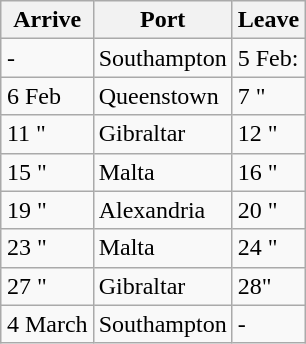<table class="wikitable" style="margin-left: auto; margin-right: auto; border: none;">
<tr>
<th>Arrive</th>
<th>Port</th>
<th>Leave</th>
</tr>
<tr>
<td>-</td>
<td>Southampton</td>
<td>5 Feb:</td>
</tr>
<tr>
<td>6 Feb</td>
<td>Queenstown</td>
<td>7 "</td>
</tr>
<tr>
<td>11 "</td>
<td>Gibraltar</td>
<td>12 "</td>
</tr>
<tr>
<td>15 "</td>
<td>Malta</td>
<td>16 "</td>
</tr>
<tr>
<td>19 "</td>
<td>Alexandria</td>
<td>20 "</td>
</tr>
<tr>
<td>23 "</td>
<td>Malta</td>
<td>24 "</td>
</tr>
<tr>
<td>27 "</td>
<td>Gibraltar</td>
<td>28"</td>
</tr>
<tr>
<td>4 March</td>
<td>Southampton</td>
<td>-</td>
</tr>
</table>
